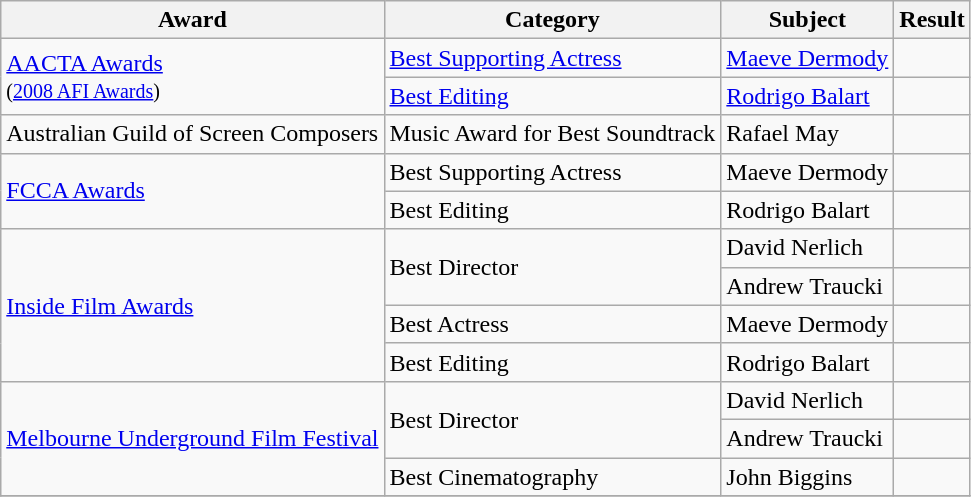<table class="wikitable">
<tr>
<th>Award</th>
<th>Category</th>
<th>Subject</th>
<th>Result</th>
</tr>
<tr>
<td rowspan=2><a href='#'>AACTA Awards</a><br><small>(<a href='#'>2008 AFI Awards</a>)</small></td>
<td><a href='#'>Best Supporting Actress</a></td>
<td><a href='#'>Maeve Dermody</a></td>
<td></td>
</tr>
<tr>
<td><a href='#'>Best Editing</a></td>
<td><a href='#'>Rodrigo Balart</a></td>
<td></td>
</tr>
<tr>
<td>Australian Guild of Screen Composers</td>
<td>Music Award for Best Soundtrack</td>
<td>Rafael May</td>
<td></td>
</tr>
<tr>
<td rowspan=2><a href='#'>FCCA Awards</a></td>
<td>Best Supporting Actress</td>
<td>Maeve Dermody</td>
<td></td>
</tr>
<tr>
<td>Best Editing</td>
<td>Rodrigo Balart</td>
<td></td>
</tr>
<tr>
<td rowspan=4><a href='#'>Inside Film Awards</a></td>
<td rowspan=2>Best Director</td>
<td>David Nerlich</td>
<td></td>
</tr>
<tr>
<td>Andrew Traucki</td>
<td></td>
</tr>
<tr>
<td>Best Actress</td>
<td>Maeve Dermody</td>
<td></td>
</tr>
<tr>
<td>Best Editing</td>
<td>Rodrigo Balart</td>
<td></td>
</tr>
<tr>
<td rowspan=3><a href='#'>Melbourne Underground Film Festival</a></td>
<td rowspan=2>Best Director</td>
<td>David Nerlich</td>
<td></td>
</tr>
<tr>
<td>Andrew Traucki</td>
<td></td>
</tr>
<tr>
<td>Best Cinematography</td>
<td>John Biggins</td>
<td></td>
</tr>
<tr>
</tr>
</table>
